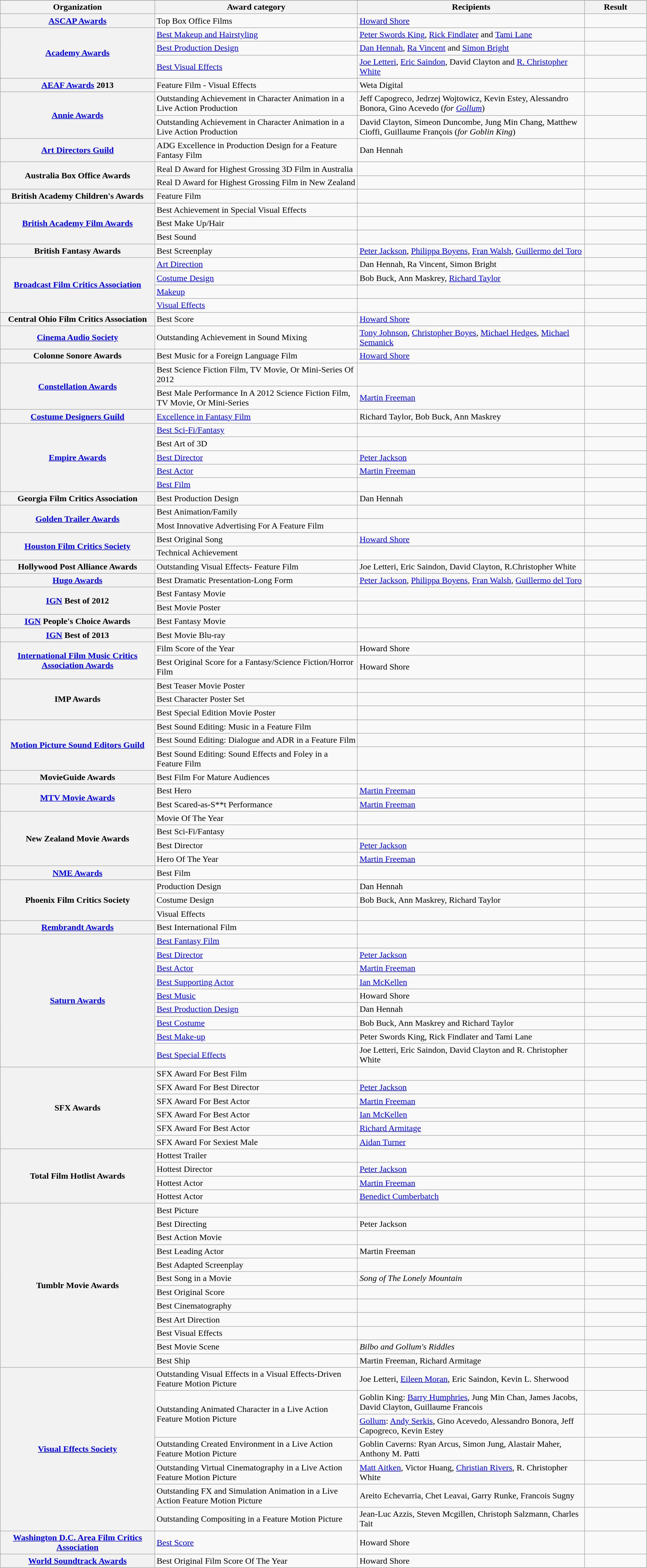<table class="wikitable" width="95%" cellpadding="5">
<tr>
</tr>
<tr>
<th width=120>Organization</th>
<th width=160>Award category</th>
<th width=180>Recipients</th>
<th width="10">Result</th>
</tr>
<tr>
<th><a href='#'>ASCAP Awards</a></th>
<td>Top Box Office Films</td>
<td><a href='#'>Howard Shore</a></td>
<td></td>
</tr>
<tr>
<th rowspan=3><a href='#'>Academy Awards</a></th>
<td><a href='#'>Best Makeup and Hairstyling</a></td>
<td><a href='#'>Peter Swords King</a>, <a href='#'>Rick Findlater</a> and <a href='#'>Tami Lane</a></td>
<td></td>
</tr>
<tr>
<td><a href='#'>Best Production Design</a></td>
<td><a href='#'>Dan Hennah</a>, <a href='#'>Ra Vincent</a> and <a href='#'>Simon Bright</a></td>
<td></td>
</tr>
<tr>
<td><a href='#'>Best Visual Effects</a></td>
<td><a href='#'>Joe Letteri</a>, <a href='#'>Eric Saindon</a>, David Clayton and <a href='#'>R. Christopher White</a></td>
<td></td>
</tr>
<tr>
<th><a href='#'>AEAF Awards</a> 2013</th>
<td>Feature Film - Visual Effects</td>
<td>Weta Digital</td>
<td></td>
</tr>
<tr>
<th rowspan=2><a href='#'>Annie Awards</a></th>
<td>Outstanding Achievement in Character Animation in a Live Action Production</td>
<td>Jeff Capogreco, Jedrzej Wojtowicz, Kevin Estey, Alessandro Bonora, Gino Acevedo (<em>for <a href='#'>Gollum</a></em>)</td>
<td></td>
</tr>
<tr>
<td>Outstanding Achievement in Character Animation in a Live Action Production</td>
<td>David Clayton, Simeon Duncombe, Jung Min Chang, Matthew Cioffi, Guillaume François (<em>for Goblin King</em>)</td>
<td></td>
</tr>
<tr>
<th><a href='#'>Art Directors Guild</a></th>
<td>ADG Excellence in Production Design for a Feature Fantasy Film</td>
<td>Dan Hennah</td>
<td></td>
</tr>
<tr>
<th rowspan=2>Australia Box Office Awards</th>
<td>Real D Award for Highest Grossing 3D Film in Australia</td>
<td></td>
<td></td>
</tr>
<tr>
<td>Real D Award for Highest Grossing Film in New Zealand</td>
<td></td>
<td></td>
</tr>
<tr>
<th>British Academy Children's Awards</th>
<td>Feature Film</td>
<td></td>
<td></td>
</tr>
<tr>
<th rowspan=3><a href='#'>British Academy Film Awards</a></th>
<td>Best Achievement in Special Visual Effects</td>
<td></td>
<td></td>
</tr>
<tr>
<td>Best Make Up/Hair</td>
<td></td>
<td></td>
</tr>
<tr>
<td>Best Sound</td>
<td></td>
<td></td>
</tr>
<tr>
<th>British Fantasy Awards</th>
<td>Best Screenplay</td>
<td><a href='#'>Peter Jackson</a>, <a href='#'>Philippa Boyens</a>, <a href='#'>Fran Walsh</a>, <a href='#'>Guillermo del Toro</a></td>
<td></td>
</tr>
<tr>
<th rowspan=4><a href='#'>Broadcast Film Critics Association</a></th>
<td><a href='#'>Art Direction</a></td>
<td>Dan Hennah, Ra Vincent, Simon Bright</td>
<td></td>
</tr>
<tr>
<td><a href='#'>Costume Design</a></td>
<td>Bob Buck, Ann Maskrey, <a href='#'>Richard Taylor</a></td>
<td></td>
</tr>
<tr>
<td><a href='#'>Makeup</a></td>
<td></td>
<td></td>
</tr>
<tr>
<td><a href='#'>Visual Effects</a></td>
<td></td>
<td></td>
</tr>
<tr>
<th>Central Ohio Film Critics Association</th>
<td>Best Score</td>
<td><a href='#'>Howard Shore</a></td>
<td></td>
</tr>
<tr>
<th><a href='#'>Cinema Audio Society</a></th>
<td>Outstanding Achievement in Sound Mixing</td>
<td><a href='#'>Tony Johnson</a>, <a href='#'>Christopher Boyes</a>, <a href='#'>Michael Hedges</a>, <a href='#'>Michael Semanick</a></td>
<td></td>
</tr>
<tr>
<th>Colonne Sonore Awards</th>
<td>Best Music for a Foreign Language Film</td>
<td><a href='#'>Howard Shore</a></td>
<td></td>
</tr>
<tr>
<th rowspan=2><a href='#'>Constellation Awards</a></th>
<td>Best Science Fiction Film, TV Movie, Or Mini-Series Of 2012</td>
<td></td>
<td></td>
</tr>
<tr>
<td>Best Male Performance In A 2012 Science Fiction Film, TV Movie, Or Mini-Series</td>
<td><a href='#'>Martin Freeman</a></td>
<td></td>
</tr>
<tr>
<th><a href='#'>Costume Designers Guild</a></th>
<td><a href='#'>Excellence in Fantasy Film</a></td>
<td>Richard Taylor, Bob Buck, Ann Maskrey</td>
<td></td>
</tr>
<tr>
<th rowspan=5><a href='#'>Empire Awards</a></th>
<td><a href='#'>Best Sci-Fi/Fantasy</a></td>
<td></td>
<td></td>
</tr>
<tr>
<td>Best Art of 3D</td>
<td></td>
<td></td>
</tr>
<tr>
<td><a href='#'>Best Director</a></td>
<td><a href='#'>Peter Jackson</a></td>
<td></td>
</tr>
<tr>
<td><a href='#'>Best Actor</a></td>
<td><a href='#'>Martin Freeman</a></td>
<td></td>
</tr>
<tr>
<td><a href='#'>Best Film</a></td>
<td></td>
<td></td>
</tr>
<tr>
<th>Georgia Film Critics Association</th>
<td>Best Production Design</td>
<td>Dan Hennah</td>
<td></td>
</tr>
<tr>
<th rowspan=2><a href='#'>Golden Trailer Awards</a></th>
<td>Best Animation/Family</td>
<td></td>
<td></td>
</tr>
<tr>
<td>Most Innovative Advertising For A Feature Film</td>
<td></td>
<td></td>
</tr>
<tr>
<th rowspan=2><a href='#'>Houston Film Critics Society</a></th>
<td>Best Original Song</td>
<td><a href='#'>Howard Shore</a></td>
<td></td>
</tr>
<tr>
<td>Technical Achievement</td>
<td></td>
<td></td>
</tr>
<tr>
<th>Hollywood Post Alliance Awards</th>
<td>Outstanding Visual Effects- Feature Film</td>
<td>Joe Letteri, Eric Saindon, David Clayton, R.Christopher White</td>
<td></td>
</tr>
<tr>
<th><a href='#'>Hugo Awards</a></th>
<td>Best Dramatic Presentation-Long Form</td>
<td><a href='#'>Peter Jackson</a>, <a href='#'>Philippa Boyens</a>, <a href='#'>Fran Walsh</a>, <a href='#'>Guillermo del Toro</a></td>
<td></td>
</tr>
<tr>
<th rowspan=2><a href='#'>IGN</a> Best of 2012</th>
<td>Best Fantasy Movie</td>
<td></td>
<td></td>
</tr>
<tr>
<td>Best Movie Poster</td>
<td></td>
<td></td>
</tr>
<tr>
<th><a href='#'>IGN</a> People's Choice Awards</th>
<td>Best Fantasy Movie</td>
<td></td>
<td></td>
</tr>
<tr>
<th><a href='#'>IGN</a> Best of 2013</th>
<td>Best Movie Blu-ray</td>
<td></td>
<td></td>
</tr>
<tr>
<th rowspan=2><a href='#'>International Film Music Critics Association Awards</a></th>
<td>Film Score of the Year</td>
<td>Howard Shore</td>
<td></td>
</tr>
<tr>
<td>Best Original Score for a Fantasy/Science Fiction/Horror Film</td>
<td>Howard Shore</td>
<td></td>
</tr>
<tr>
<th rowspan=3>IMP Awards</th>
<td>Best Teaser Movie Poster</td>
<td></td>
<td></td>
</tr>
<tr>
<td>Best Character Poster Set</td>
<td></td>
<td></td>
</tr>
<tr>
<td>Best Special Edition Movie Poster</td>
<td></td>
<td></td>
</tr>
<tr>
<th rowspan=3><a href='#'>Motion Picture Sound Editors Guild</a></th>
<td>Best Sound Editing: Music in a Feature Film</td>
<td></td>
<td></td>
</tr>
<tr>
<td>Best Sound Editing: Dialogue and ADR in a Feature Film</td>
<td></td>
<td></td>
</tr>
<tr>
<td>Best Sound Editing: Sound Effects and Foley in a Feature Film</td>
<td></td>
<td></td>
</tr>
<tr>
<th>MovieGuide Awards</th>
<td>Best Film For Mature Audiences</td>
<td></td>
<td></td>
</tr>
<tr>
<th rowspan=2><a href='#'>MTV Movie Awards</a></th>
<td>Best Hero</td>
<td><a href='#'>Martin Freeman</a></td>
<td></td>
</tr>
<tr>
<td>Best Scared-as-S**t Performance</td>
<td><a href='#'>Martin Freeman</a></td>
<td></td>
</tr>
<tr>
<th rowspan=4>New Zealand Movie Awards</th>
<td>Movie Of The Year</td>
<td></td>
<td></td>
</tr>
<tr>
<td>Best Sci-Fi/Fantasy</td>
<td></td>
<td></td>
</tr>
<tr>
<td>Best Director</td>
<td><a href='#'>Peter Jackson</a></td>
<td></td>
</tr>
<tr>
<td>Hero Of The Year</td>
<td><a href='#'>Martin Freeman</a></td>
<td></td>
</tr>
<tr>
<th><a href='#'>NME Awards</a></th>
<td>Best Film</td>
<td></td>
<td></td>
</tr>
<tr>
<th rowspan=3>Phoenix Film Critics Society</th>
<td>Production Design</td>
<td>Dan Hennah</td>
<td></td>
</tr>
<tr>
<td>Costume Design</td>
<td>Bob Buck, Ann Maskrey, Richard Taylor</td>
<td></td>
</tr>
<tr>
<td>Visual Effects</td>
<td></td>
<td></td>
</tr>
<tr>
<th><a href='#'>Rembrandt Awards</a></th>
<td>Best International Film</td>
<td></td>
<td></td>
</tr>
<tr>
<th rowspan=9><a href='#'>Saturn Awards</a></th>
<td><a href='#'>Best Fantasy Film</a></td>
<td></td>
<td></td>
</tr>
<tr>
<td><a href='#'>Best Director</a></td>
<td><a href='#'>Peter Jackson</a></td>
<td></td>
</tr>
<tr>
<td><a href='#'>Best Actor</a></td>
<td><a href='#'>Martin Freeman</a></td>
<td></td>
</tr>
<tr>
<td><a href='#'>Best Supporting Actor</a></td>
<td><a href='#'>Ian McKellen</a></td>
<td></td>
</tr>
<tr>
<td><a href='#'>Best Music</a></td>
<td>Howard Shore</td>
<td></td>
</tr>
<tr>
<td><a href='#'>Best Production Design</a></td>
<td>Dan Hennah</td>
<td></td>
</tr>
<tr>
<td><a href='#'>Best Costume</a></td>
<td>Bob Buck, Ann Maskrey and Richard Taylor</td>
<td></td>
</tr>
<tr>
<td><a href='#'>Best Make-up</a></td>
<td>Peter Swords King, Rick Findlater and Tami Lane</td>
<td></td>
</tr>
<tr>
<td><a href='#'>Best Special Effects</a></td>
<td>Joe Letteri, Eric Saindon, David Clayton and R. Christopher White</td>
<td></td>
</tr>
<tr>
<th rowspan=6>SFX Awards</th>
<td>SFX Award For Best Film</td>
<td></td>
<td></td>
</tr>
<tr>
<td>SFX Award For Best Director</td>
<td><a href='#'>Peter Jackson</a></td>
<td></td>
</tr>
<tr>
<td>SFX Award For Best Actor</td>
<td><a href='#'>Martin Freeman</a></td>
<td></td>
</tr>
<tr>
<td>SFX Award For Best Actor</td>
<td><a href='#'>Ian McKellen</a></td>
<td></td>
</tr>
<tr>
<td>SFX Award For Best Actor</td>
<td><a href='#'>Richard Armitage</a></td>
<td></td>
</tr>
<tr>
<td>SFX Award For Sexiest Male</td>
<td><a href='#'>Aidan Turner</a></td>
<td></td>
</tr>
<tr>
<th rowspan=4>Total Film Hotlist Awards</th>
<td>Hottest Trailer</td>
<td></td>
<td></td>
</tr>
<tr>
<td>Hottest Director</td>
<td><a href='#'>Peter Jackson</a></td>
<td></td>
</tr>
<tr>
<td>Hottest Actor</td>
<td><a href='#'>Martin Freeman</a></td>
<td></td>
</tr>
<tr>
<td>Hottest Actor</td>
<td><a href='#'>Benedict Cumberbatch</a></td>
<td></td>
</tr>
<tr>
<th rowspan=12>Tumblr Movie Awards</th>
<td>Best Picture</td>
<td></td>
<td></td>
</tr>
<tr>
<td>Best Directing</td>
<td>Peter Jackson</td>
<td></td>
</tr>
<tr>
<td>Best Action Movie</td>
<td></td>
<td></td>
</tr>
<tr>
<td>Best Leading Actor</td>
<td>Martin Freeman</td>
<td></td>
</tr>
<tr>
<td>Best Adapted Screenplay</td>
<td></td>
<td></td>
</tr>
<tr>
<td>Best Song in a Movie</td>
<td><em>Song of The Lonely Mountain</em></td>
<td></td>
</tr>
<tr>
<td>Best Original Score</td>
<td></td>
<td></td>
</tr>
<tr>
<td>Best Cinematography</td>
<td></td>
<td></td>
</tr>
<tr>
<td>Best Art Direction</td>
<td></td>
<td></td>
</tr>
<tr>
<td>Best Visual Effects</td>
<td></td>
<td></td>
</tr>
<tr>
<td>Best Movie Scene</td>
<td><em>Bilbo and Gollum's Riddles</em></td>
<td></td>
</tr>
<tr>
<td>Best Ship</td>
<td>Martin Freeman, Richard Armitage</td>
<td></td>
</tr>
<tr>
<th rowspan=7><a href='#'>Visual Effects Society</a></th>
<td>Outstanding Visual Effects in a Visual Effects-Driven Feature Motion Picture</td>
<td>Joe Letteri, <a href='#'>Eileen Moran</a>, Eric Saindon, Kevin L. Sherwood</td>
<td></td>
</tr>
<tr>
<td rowspan=2>Outstanding Animated Character in a Live Action Feature Motion Picture</td>
<td>Goblin King: <a href='#'>Barry Humphries</a>, Jung Min Chan, James Jacobs, David Clayton, Guillaume Francois</td>
<td></td>
</tr>
<tr>
<td><a href='#'>Gollum</a>: <a href='#'>Andy Serkis</a>, Gino Acevedo, Alessandro Bonora, Jeff Capogreco, Kevin Estey</td>
<td></td>
</tr>
<tr>
<td>Outstanding Created Environment in a Live Action Feature Motion Picture</td>
<td>Goblin Caverns: Ryan Arcus, Simon Jung, Alastair Maher, Anthony M. Patti</td>
<td></td>
</tr>
<tr>
<td>Outstanding Virtual Cinematography in a Live Action Feature Motion Picture</td>
<td><a href='#'>Matt Aitken</a>, Victor Huang, <a href='#'>Christian Rivers</a>, R. Christopher White</td>
<td></td>
</tr>
<tr>
<td>Outstanding FX and Simulation Animation in a Live Action Feature Motion Picture</td>
<td>Areito Echevarria, Chet Leavai, Garry Runke, Francois Sugny</td>
<td></td>
</tr>
<tr>
<td>Outstanding Compositing in a Feature Motion Picture</td>
<td>Jean-Luc Azzis, Steven Mcgillen, Christoph Salzmann, Charles Tait</td>
<td></td>
</tr>
<tr>
<th><a href='#'>Washington D.C. Area Film Critics Association</a></th>
<td><a href='#'>Best Score</a></td>
<td>Howard Shore</td>
<td></td>
</tr>
<tr>
<th><a href='#'>World Soundtrack Awards</a></th>
<td>Best Original Film Score Of The Year</td>
<td>Howard Shore</td>
<td></td>
</tr>
</table>
